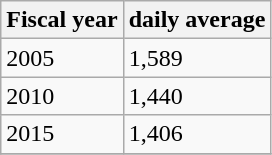<table class="wikitable">
<tr>
<th>Fiscal year</th>
<th>daily average</th>
</tr>
<tr>
<td>2005</td>
<td>1,589</td>
</tr>
<tr>
<td>2010</td>
<td>1,440</td>
</tr>
<tr>
<td>2015</td>
<td>1,406</td>
</tr>
<tr>
</tr>
</table>
